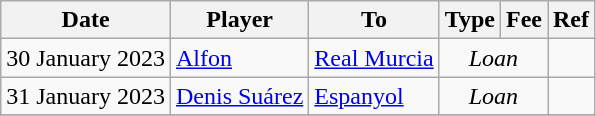<table class="wikitable">
<tr>
<th>Date</th>
<th>Player</th>
<th>To</th>
<th>Type</th>
<th>Fee</th>
<th>Ref</th>
</tr>
<tr>
<td>30 January 2023</td>
<td> <a href='#'>Alfon</a></td>
<td><a href='#'>Real Murcia</a></td>
<td colspan=2 align=center><em>Loan</em></td>
<td align=center></td>
</tr>
<tr>
<td>31 January 2023</td>
<td> <a href='#'>Denis Suárez</a></td>
<td><a href='#'>Espanyol</a></td>
<td colspan=2 align=center><em>Loan</em></td>
<td align=center></td>
</tr>
<tr>
</tr>
</table>
